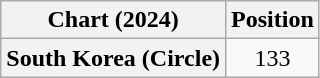<table class="wikitable plainrowheaders" style="text-align:center">
<tr>
<th scope="col">Chart (2024)</th>
<th scope="col">Position</th>
</tr>
<tr>
<th scope="row">South Korea (Circle)</th>
<td>133</td>
</tr>
</table>
